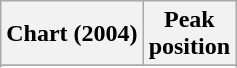<table class="wikitable sortable plainrowheaders" style="text-align:center">
<tr>
<th scope="col">Chart (2004)</th>
<th scope="col">Peak<br> position</th>
</tr>
<tr>
</tr>
<tr>
</tr>
<tr>
</tr>
</table>
